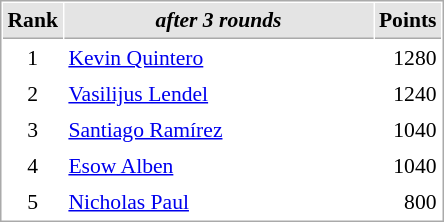<table cellspacing="1" cellpadding="3" style="border:1px solid #aaa; font-size:90%;">
<tr style="background:#e4e4e4;">
<th style="border-bottom:1px solid #aaa; width:10px;">Rank</th>
<th style="border-bottom:1px solid #aaa; width:200px; white-space:nowrap;"><em>after 3 rounds</em> </th>
<th style="border-bottom:1px solid #aaa; width:20px;">Points</th>
</tr>
<tr>
<td align=center>1</td>
<td> <a href='#'>Kevin Quintero</a></td>
<td align=right>1280</td>
</tr>
<tr>
<td align=center>2</td>
<td> <a href='#'>Vasilijus Lendel</a></td>
<td align=right>1240</td>
</tr>
<tr>
<td align=center>3</td>
<td> <a href='#'>Santiago Ramírez</a></td>
<td align=right>1040</td>
</tr>
<tr>
<td align=center>4</td>
<td> <a href='#'>Esow Alben</a></td>
<td align=right>1040</td>
</tr>
<tr>
<td align=center>5</td>
<td> <a href='#'>Nicholas Paul</a></td>
<td align=right>800</td>
</tr>
</table>
